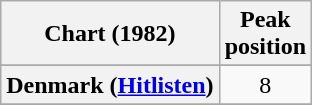<table class="wikitable sortable plainrowheaders" style="text-align:center">
<tr>
<th>Chart (1982)</th>
<th>Peak<br>position</th>
</tr>
<tr>
</tr>
<tr>
<th scope="row">Denmark (<a href='#'>Hitlisten</a>)</th>
<td>8</td>
</tr>
<tr>
</tr>
<tr>
</tr>
<tr>
</tr>
<tr>
</tr>
<tr>
</tr>
</table>
